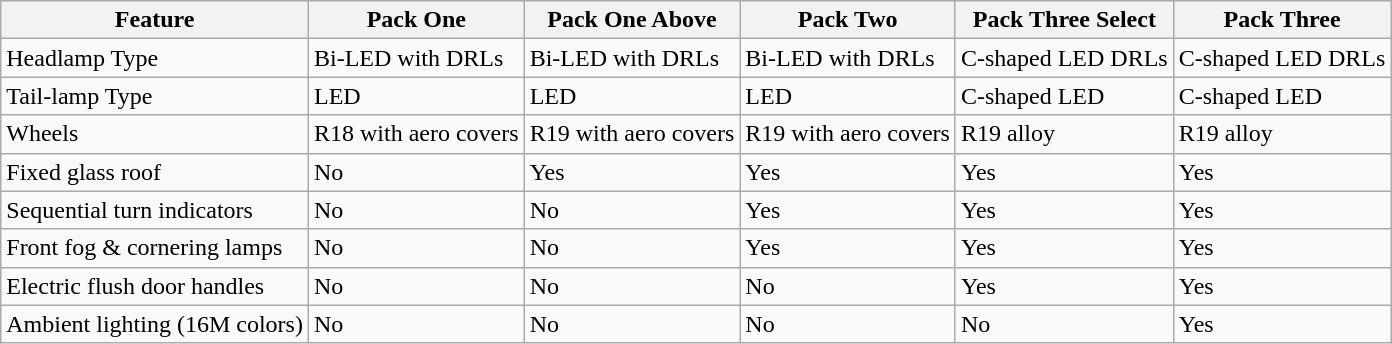<table class="wikitable">
<tr>
<th>Feature</th>
<th>Pack One</th>
<th>Pack One Above</th>
<th>Pack Two</th>
<th>Pack Three Select</th>
<th>Pack Three</th>
</tr>
<tr>
<td>Headlamp Type</td>
<td>Bi-LED with DRLs</td>
<td>Bi-LED with DRLs</td>
<td>Bi-LED with DRLs</td>
<td>C-shaped LED DRLs</td>
<td>C-shaped LED DRLs</td>
</tr>
<tr>
<td>Tail-lamp Type</td>
<td>LED</td>
<td>LED</td>
<td>LED</td>
<td>C-shaped LED</td>
<td>C-shaped LED</td>
</tr>
<tr>
<td>Wheels</td>
<td>R18 with aero covers</td>
<td>R19 with aero covers</td>
<td>R19 with aero covers</td>
<td>R19 alloy</td>
<td>R19 alloy</td>
</tr>
<tr>
<td>Fixed glass roof</td>
<td>No</td>
<td>Yes</td>
<td>Yes</td>
<td>Yes</td>
<td>Yes</td>
</tr>
<tr>
<td>Sequential turn indicators</td>
<td>No</td>
<td>No</td>
<td>Yes</td>
<td>Yes</td>
<td>Yes</td>
</tr>
<tr>
<td>Front fog & cornering lamps</td>
<td>No</td>
<td>No</td>
<td>Yes</td>
<td>Yes</td>
<td>Yes</td>
</tr>
<tr>
<td>Electric flush door handles</td>
<td>No</td>
<td>No</td>
<td>No</td>
<td>Yes</td>
<td>Yes</td>
</tr>
<tr>
<td>Ambient lighting (16M colors)</td>
<td>No</td>
<td>No</td>
<td>No</td>
<td>No</td>
<td>Yes</td>
</tr>
</table>
